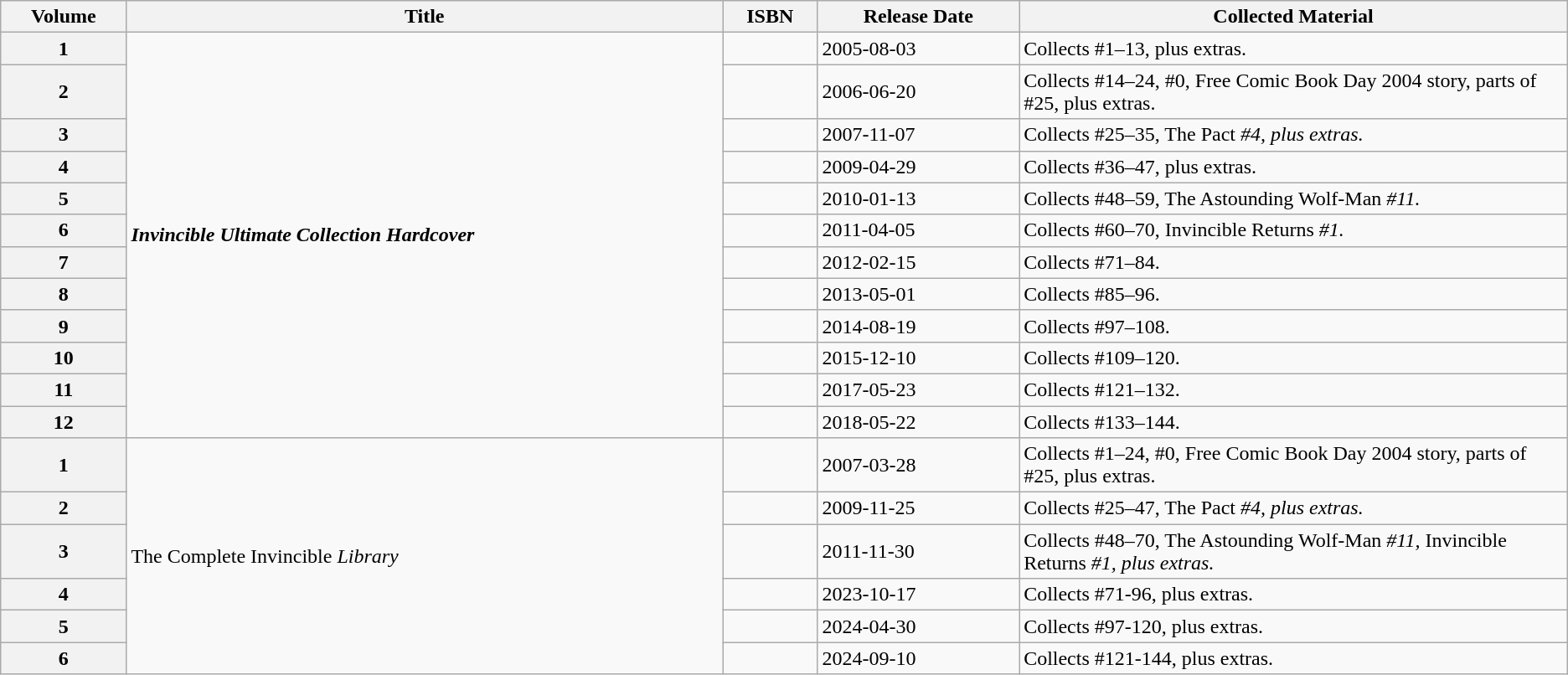<table class="wikitable">
<tr>
<th>Volume</th>
<th>Title</th>
<th>ISBN</th>
<th>Release Date</th>
<th width="35%">Collected Material</th>
</tr>
<tr>
<th>1</th>
<td rowspan="12"><strong><em>Invincible<em> Ultimate Collection Hardcover<strong></td>
<td></td>
<td>2005-08-03</td>
<td>Collects #1–13, plus extras.</td>
</tr>
<tr>
<th>2</th>
<td></td>
<td>2006-06-20</td>
<td>Collects #14–24, #0, Free Comic Book Day 2004 story, parts of #25, plus extras.</td>
</tr>
<tr>
<th>3</th>
<td></td>
<td>2007-11-07</td>
<td>Collects #25–35, </em>The Pact<em> #4, plus extras.</td>
</tr>
<tr>
<th>4</th>
<td></td>
<td>2009-04-29</td>
<td>Collects #36–47, plus extras.</td>
</tr>
<tr>
<th>5</th>
<td></td>
<td>2010-01-13</td>
<td>Collects #48–59, </em>The Astounding Wolf-Man<em> #11.</td>
</tr>
<tr>
<th>6</th>
<td></td>
<td>2011-04-05</td>
<td>Collects #60–70, </em>Invincible Returns<em> #1.</td>
</tr>
<tr>
<th>7</th>
<td></td>
<td>2012-02-15</td>
<td>Collects #71–84.</td>
</tr>
<tr>
<th>8</th>
<td></td>
<td>2013-05-01</td>
<td>Collects #85–96.</td>
</tr>
<tr>
<th>9</th>
<td></td>
<td>2014-08-19</td>
<td>Collects #97–108.</td>
</tr>
<tr>
<th>10</th>
<td></td>
<td>2015-12-10</td>
<td>Collects #109–120.</td>
</tr>
<tr>
<th>11</th>
<td></td>
<td>2017-05-23</td>
<td>Collects #121–132.</td>
</tr>
<tr>
<th>12</th>
<td></td>
<td>2018-05-22</td>
<td>Collects #133–144.</td>
</tr>
<tr>
<th>1</th>
<td rowspan="6"></strong>The Complete </em>Invincible<em> Library<strong></td>
<td></td>
<td>2007-03-28</td>
<td>Collects #1–24, #0, Free Comic Book Day 2004 story, parts of #25, plus extras.</td>
</tr>
<tr>
<th>2</th>
<td></td>
<td>2009-11-25</td>
<td>Collects #25–47, </em>The Pact<em> #4, plus extras.</td>
</tr>
<tr>
<th>3</th>
<td></td>
<td>2011-11-30</td>
<td>Collects #48–70, </em>The Astounding Wolf-Man<em> #11, </em>Invincible Returns<em> #1, plus extras.</td>
</tr>
<tr>
<th>4</th>
<td></td>
<td>2023-10-17</td>
<td>Collects #71-96, plus extras.</td>
</tr>
<tr>
<th>5</th>
<td></td>
<td>2024-04-30</td>
<td>Collects #97-120, plus extras.</td>
</tr>
<tr>
<th>6</th>
<td></td>
<td>2024-09-10</td>
<td>Collects #121-144, plus extras.</td>
</tr>
</table>
